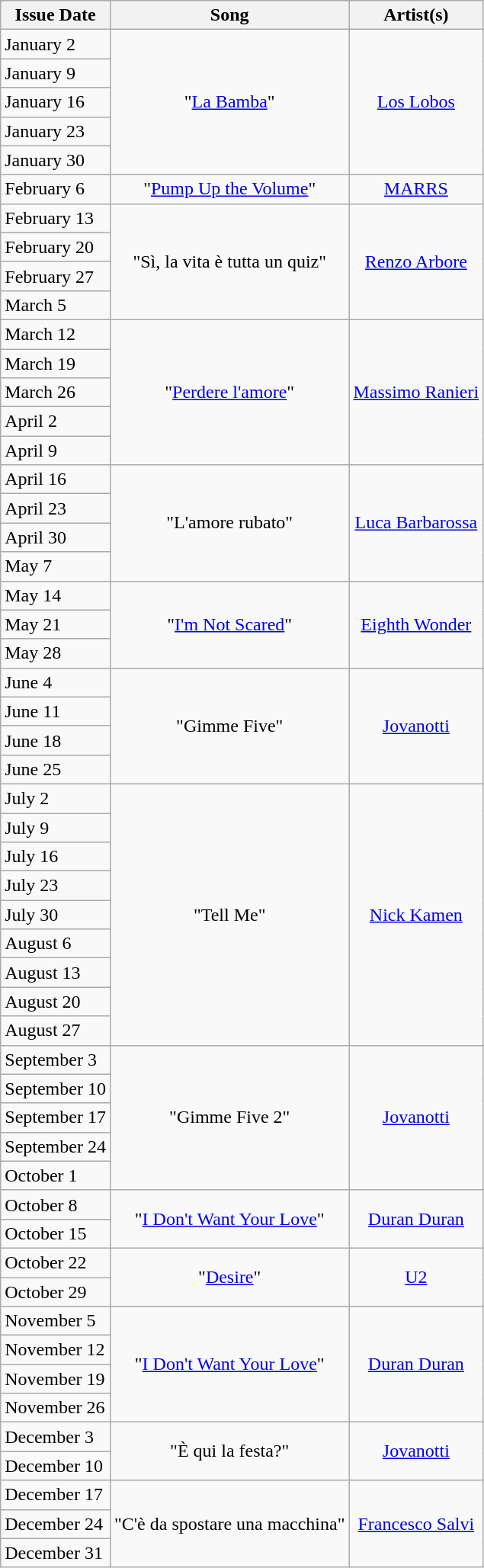<table class="wikitable">
<tr>
<th align="center">Issue Date</th>
<th align="center">Song</th>
<th align="center">Artist(s)</th>
</tr>
<tr>
<td align="left">January 2</td>
<td align="center" rowspan="5">"<a href='#'>La Bamba</a>"</td>
<td align="center" rowspan="5"><a href='#'>Los Lobos</a></td>
</tr>
<tr>
<td>January 9</td>
</tr>
<tr>
<td>January 16</td>
</tr>
<tr>
<td>January 23</td>
</tr>
<tr>
<td>January 30</td>
</tr>
<tr>
<td align="left">February 6</td>
<td align="center" rowspan="1">"<a href='#'>Pump Up the Volume</a>"</td>
<td align="center" rowspan="1"><a href='#'>MARRS</a></td>
</tr>
<tr>
<td align="left">February 13</td>
<td align="center" rowspan="4">"Sì, la vita è tutta un quiz"</td>
<td align="center" rowspan="4"><a href='#'>Renzo Arbore</a></td>
</tr>
<tr>
<td>February 20</td>
</tr>
<tr>
<td>February 27</td>
</tr>
<tr>
<td>March 5</td>
</tr>
<tr>
<td align="left">March 12</td>
<td align="center" rowspan="5">"<a href='#'>Perdere l'amore</a>"</td>
<td align="center" rowspan="5"><a href='#'>Massimo Ranieri</a></td>
</tr>
<tr>
<td>March 19</td>
</tr>
<tr>
<td>March 26</td>
</tr>
<tr>
<td>April 2</td>
</tr>
<tr>
<td>April 9</td>
</tr>
<tr>
<td align="left">April 16</td>
<td align="center" rowspan="4">"L'amore rubato"</td>
<td align="center" rowspan="4"><a href='#'>Luca Barbarossa</a></td>
</tr>
<tr>
<td>April 23</td>
</tr>
<tr>
<td>April 30</td>
</tr>
<tr>
<td>May 7</td>
</tr>
<tr>
<td align="left">May 14</td>
<td align="center" rowspan="3">"<a href='#'>I'm Not Scared</a>"</td>
<td align="center" rowspan="3"><a href='#'>Eighth Wonder</a></td>
</tr>
<tr>
<td>May 21</td>
</tr>
<tr>
<td>May 28</td>
</tr>
<tr>
<td align="left">June 4</td>
<td align="center" rowspan="4">"Gimme Five"</td>
<td align="center" rowspan="4"><a href='#'>Jovanotti</a></td>
</tr>
<tr>
<td>June 11</td>
</tr>
<tr>
<td>June 18</td>
</tr>
<tr>
<td>June 25</td>
</tr>
<tr>
<td align="left">July 2</td>
<td align="center" rowspan="9">"Tell Me"</td>
<td align="center" rowspan="9"><a href='#'>Nick Kamen</a></td>
</tr>
<tr>
<td>July 9</td>
</tr>
<tr>
<td>July 16</td>
</tr>
<tr>
<td>July 23</td>
</tr>
<tr>
<td>July 30</td>
</tr>
<tr>
<td>August 6</td>
</tr>
<tr>
<td>August 13</td>
</tr>
<tr>
<td>August 20</td>
</tr>
<tr>
<td>August 27</td>
</tr>
<tr>
<td align="left">September 3</td>
<td align="center" rowspan="5">"Gimme Five 2"</td>
<td align="center" rowspan="5"><a href='#'>Jovanotti</a></td>
</tr>
<tr>
<td>September 10</td>
</tr>
<tr>
<td>September 17</td>
</tr>
<tr>
<td>September 24</td>
</tr>
<tr>
<td>October 1</td>
</tr>
<tr>
<td align="left">October 8</td>
<td align="center" rowspan="2">"<a href='#'>I Don't Want Your Love</a>"</td>
<td align="center" rowspan="2"><a href='#'>Duran Duran</a></td>
</tr>
<tr>
<td>October 15</td>
</tr>
<tr>
<td align="left">October 22</td>
<td align="center" rowspan="2">"<a href='#'>Desire</a>"</td>
<td align="center" rowspan="2"><a href='#'>U2</a></td>
</tr>
<tr>
<td>October 29</td>
</tr>
<tr>
<td align="left">November 5</td>
<td align="center" rowspan="4">"<a href='#'>I Don't Want Your Love</a>"</td>
<td align="center" rowspan="4"><a href='#'>Duran Duran</a></td>
</tr>
<tr>
<td>November 12</td>
</tr>
<tr>
<td>November 19</td>
</tr>
<tr>
<td>November 26</td>
</tr>
<tr>
<td align="left">December 3</td>
<td align="center" rowspan="2">"È qui la festa?"</td>
<td align="center" rowspan="2"><a href='#'>Jovanotti</a></td>
</tr>
<tr>
<td>December 10</td>
</tr>
<tr>
<td align="left">December 17</td>
<td align="center" rowspan="3">"C'è da spostare una macchina"</td>
<td align="center" rowspan="3"><a href='#'>Francesco Salvi</a></td>
</tr>
<tr>
<td>December 24</td>
</tr>
<tr>
<td>December 31</td>
</tr>
</table>
